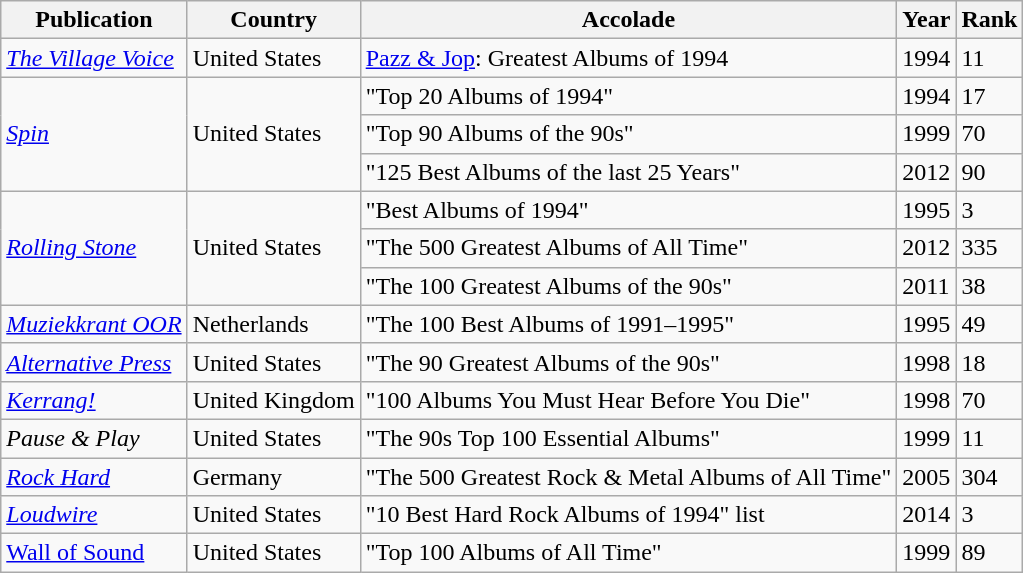<table class="wikitable">
<tr>
<th>Publication</th>
<th>Country</th>
<th>Accolade</th>
<th>Year</th>
<th>Rank</th>
</tr>
<tr>
<td><em><a href='#'>The Village Voice</a></em></td>
<td>United States</td>
<td><a href='#'>Pazz & Jop</a>: Greatest Albums of 1994</td>
<td>1994</td>
<td>11</td>
</tr>
<tr>
<td rowspan=3><em><a href='#'>Spin</a></em></td>
<td rowspan=3>United States</td>
<td>"Top 20 Albums of 1994"</td>
<td>1994</td>
<td>17</td>
</tr>
<tr>
<td>"Top 90 Albums of the 90s"</td>
<td>1999</td>
<td>70</td>
</tr>
<tr>
<td>"125 Best Albums of the last 25 Years"</td>
<td>2012</td>
<td>90</td>
</tr>
<tr>
<td rowspan=3><em><a href='#'>Rolling Stone</a></em></td>
<td rowspan=3>United States</td>
<td>"Best Albums of 1994"</td>
<td>1995</td>
<td>3</td>
</tr>
<tr>
<td>"The 500 Greatest Albums of All Time"</td>
<td>2012</td>
<td>335</td>
</tr>
<tr>
<td>"The 100 Greatest Albums of the 90s"</td>
<td>2011</td>
<td>38</td>
</tr>
<tr>
<td><em><a href='#'>Muziekkrant OOR</a></em></td>
<td>Netherlands</td>
<td>"The 100 Best Albums of 1991–1995"</td>
<td>1995</td>
<td>49</td>
</tr>
<tr>
<td><em><a href='#'>Alternative Press</a></em></td>
<td>United States</td>
<td>"The 90 Greatest Albums of the 90s"</td>
<td>1998</td>
<td>18</td>
</tr>
<tr>
<td><em><a href='#'>Kerrang!</a></em></td>
<td>United Kingdom</td>
<td>"100 Albums You Must Hear Before You Die"</td>
<td>1998</td>
<td>70</td>
</tr>
<tr>
<td><em>Pause & Play</em></td>
<td>United States</td>
<td>"The 90s Top 100 Essential Albums"</td>
<td>1999</td>
<td>11</td>
</tr>
<tr>
<td><em><a href='#'>Rock Hard</a></em></td>
<td>Germany</td>
<td>"The 500 Greatest Rock & Metal Albums of All Time"</td>
<td>2005</td>
<td>304</td>
</tr>
<tr>
<td><em><a href='#'>Loudwire</a></em></td>
<td>United States</td>
<td>"10 Best Hard Rock Albums of 1994" list</td>
<td>2014</td>
<td>3</td>
</tr>
<tr>
<td><a href='#'>Wall of Sound</a></td>
<td>United States</td>
<td>"Top 100 Albums of All Time"</td>
<td>1999</td>
<td>89</td>
</tr>
</table>
